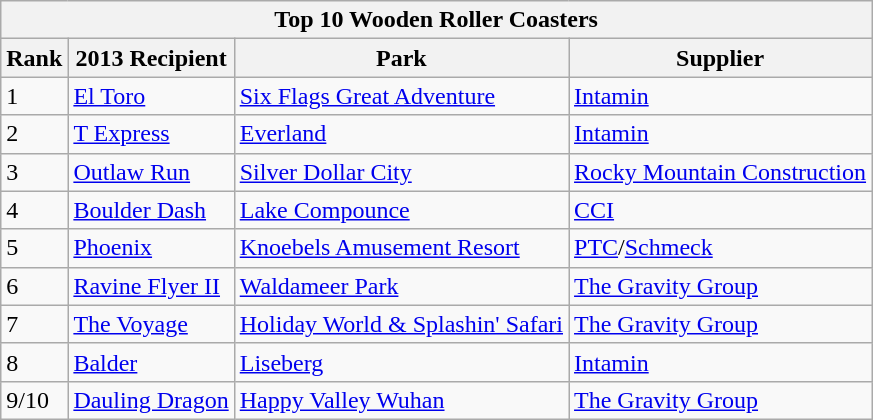<table class="wikitable sortable">
<tr>
<th colspan="500">Top 10 Wooden Roller Coasters</th>
</tr>
<tr>
<th>Rank</th>
<th class="unsortable">2013 Recipient</th>
<th class="unsortable">Park</th>
<th class="unsortable">Supplier</th>
</tr>
<tr>
<td>1</td>
<td><a href='#'>El Toro</a></td>
<td><a href='#'>Six Flags Great Adventure</a></td>
<td><a href='#'>Intamin</a></td>
</tr>
<tr>
<td>2</td>
<td><a href='#'>T Express</a></td>
<td><a href='#'>Everland</a></td>
<td><a href='#'>Intamin</a></td>
</tr>
<tr>
<td>3</td>
<td><a href='#'>Outlaw Run</a></td>
<td><a href='#'>Silver Dollar City</a></td>
<td><a href='#'>Rocky Mountain Construction</a></td>
</tr>
<tr>
<td>4</td>
<td><a href='#'>Boulder Dash</a></td>
<td><a href='#'>Lake Compounce</a></td>
<td><a href='#'>CCI</a></td>
</tr>
<tr>
<td>5</td>
<td><a href='#'>Phoenix</a></td>
<td><a href='#'>Knoebels Amusement Resort</a></td>
<td><a href='#'>PTC</a>/<a href='#'>Schmeck</a></td>
</tr>
<tr>
<td>6</td>
<td><a href='#'>Ravine Flyer II</a></td>
<td><a href='#'>Waldameer Park</a></td>
<td><a href='#'>The Gravity Group</a></td>
</tr>
<tr>
<td>7</td>
<td><a href='#'>The Voyage</a></td>
<td><a href='#'>Holiday World & Splashin' Safari</a></td>
<td><a href='#'>The Gravity Group</a></td>
</tr>
<tr>
<td>8</td>
<td><a href='#'>Balder</a></td>
<td><a href='#'>Liseberg</a></td>
<td><a href='#'>Intamin</a></td>
</tr>
<tr>
<td>9/10</td>
<td><a href='#'>Dauling Dragon</a></td>
<td><a href='#'>Happy Valley Wuhan</a></td>
<td><a href='#'>The Gravity Group</a></td>
</tr>
</table>
